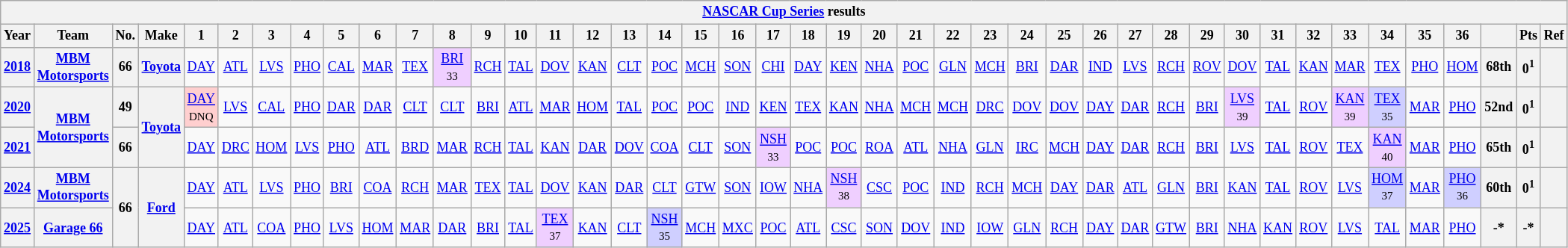<table class="wikitable" style="text-align:center; font-size:75%">
<tr>
<th colspan=43><a href='#'>NASCAR Cup Series</a> results</th>
</tr>
<tr>
<th>Year</th>
<th>Team</th>
<th>No.</th>
<th>Make</th>
<th>1</th>
<th>2</th>
<th>3</th>
<th>4</th>
<th>5</th>
<th>6</th>
<th>7</th>
<th>8</th>
<th>9</th>
<th>10</th>
<th>11</th>
<th>12</th>
<th>13</th>
<th>14</th>
<th>15</th>
<th>16</th>
<th>17</th>
<th>18</th>
<th>19</th>
<th>20</th>
<th>21</th>
<th>22</th>
<th>23</th>
<th>24</th>
<th>25</th>
<th>26</th>
<th>27</th>
<th>28</th>
<th>29</th>
<th>30</th>
<th>31</th>
<th>32</th>
<th>33</th>
<th>34</th>
<th>35</th>
<th>36</th>
<th></th>
<th>Pts</th>
<th>Ref</th>
</tr>
<tr>
<th><a href='#'>2018</a></th>
<th><a href='#'>MBM Motorsports</a></th>
<th>66</th>
<th><a href='#'>Toyota</a></th>
<td><a href='#'>DAY</a></td>
<td><a href='#'>ATL</a></td>
<td><a href='#'>LVS</a></td>
<td><a href='#'>PHO</a></td>
<td><a href='#'>CAL</a></td>
<td><a href='#'>MAR</a></td>
<td><a href='#'>TEX</a></td>
<td style="background:#EFCFFF;"><a href='#'>BRI</a><br><small>33</small></td>
<td><a href='#'>RCH</a></td>
<td><a href='#'>TAL</a></td>
<td><a href='#'>DOV</a></td>
<td><a href='#'>KAN</a></td>
<td><a href='#'>CLT</a></td>
<td><a href='#'>POC</a></td>
<td><a href='#'>MCH</a></td>
<td><a href='#'>SON</a></td>
<td><a href='#'>CHI</a></td>
<td><a href='#'>DAY</a></td>
<td><a href='#'>KEN</a></td>
<td><a href='#'>NHA</a></td>
<td><a href='#'>POC</a></td>
<td><a href='#'>GLN</a></td>
<td><a href='#'>MCH</a></td>
<td><a href='#'>BRI</a></td>
<td><a href='#'>DAR</a></td>
<td><a href='#'>IND</a></td>
<td><a href='#'>LVS</a></td>
<td><a href='#'>RCH</a></td>
<td><a href='#'>ROV</a></td>
<td><a href='#'>DOV</a></td>
<td><a href='#'>TAL</a></td>
<td><a href='#'>KAN</a></td>
<td><a href='#'>MAR</a></td>
<td><a href='#'>TEX</a></td>
<td><a href='#'>PHO</a></td>
<td><a href='#'>HOM</a></td>
<th>68th</th>
<th>0<sup>1</sup></th>
<th></th>
</tr>
<tr>
<th><a href='#'>2020</a></th>
<th rowspan=2><a href='#'>MBM Motorsports</a></th>
<th>49</th>
<th rowspan=2><a href='#'>Toyota</a></th>
<td style="background:#FFCFCF;"><a href='#'>DAY</a><br><small>DNQ</small></td>
<td><a href='#'>LVS</a></td>
<td><a href='#'>CAL</a></td>
<td><a href='#'>PHO</a></td>
<td><a href='#'>DAR</a></td>
<td><a href='#'>DAR</a></td>
<td><a href='#'>CLT</a></td>
<td><a href='#'>CLT</a></td>
<td><a href='#'>BRI</a></td>
<td><a href='#'>ATL</a></td>
<td><a href='#'>MAR</a></td>
<td><a href='#'>HOM</a></td>
<td><a href='#'>TAL</a></td>
<td><a href='#'>POC</a></td>
<td><a href='#'>POC</a></td>
<td><a href='#'>IND</a></td>
<td><a href='#'>KEN</a></td>
<td><a href='#'>TEX</a></td>
<td><a href='#'>KAN</a></td>
<td><a href='#'>NHA</a></td>
<td><a href='#'>MCH</a></td>
<td><a href='#'>MCH</a></td>
<td><a href='#'>DRC</a></td>
<td><a href='#'>DOV</a></td>
<td><a href='#'>DOV</a></td>
<td><a href='#'>DAY</a></td>
<td><a href='#'>DAR</a></td>
<td><a href='#'>RCH</a></td>
<td><a href='#'>BRI</a></td>
<td style="background:#EFCFFF;"><a href='#'>LVS</a><br><small>39</small></td>
<td><a href='#'>TAL</a></td>
<td><a href='#'>ROV</a></td>
<td style="background:#EFCFFF;"><a href='#'>KAN</a><br><small>39</small></td>
<td style="background:#CFCFFF;"><a href='#'>TEX</a><br><small>35</small></td>
<td><a href='#'>MAR</a></td>
<td><a href='#'>PHO</a></td>
<th>52nd</th>
<th>0<sup>1</sup></th>
<th></th>
</tr>
<tr>
<th><a href='#'>2021</a></th>
<th>66</th>
<td><a href='#'>DAY</a></td>
<td><a href='#'>DRC</a></td>
<td><a href='#'>HOM</a></td>
<td><a href='#'>LVS</a></td>
<td><a href='#'>PHO</a></td>
<td><a href='#'>ATL</a></td>
<td><a href='#'>BRD</a></td>
<td><a href='#'>MAR</a></td>
<td><a href='#'>RCH</a></td>
<td><a href='#'>TAL</a></td>
<td><a href='#'>KAN</a></td>
<td><a href='#'>DAR</a></td>
<td><a href='#'>DOV</a></td>
<td><a href='#'>COA</a></td>
<td><a href='#'>CLT</a></td>
<td><a href='#'>SON</a></td>
<td style="background:#EFCFFF;"><a href='#'>NSH</a><br><small>33</small></td>
<td><a href='#'>POC</a></td>
<td><a href='#'>POC</a></td>
<td><a href='#'>ROA</a></td>
<td><a href='#'>ATL</a></td>
<td><a href='#'>NHA</a></td>
<td><a href='#'>GLN</a></td>
<td><a href='#'>IRC</a></td>
<td><a href='#'>MCH</a></td>
<td><a href='#'>DAY</a></td>
<td><a href='#'>DAR</a></td>
<td><a href='#'>RCH</a></td>
<td><a href='#'>BRI</a></td>
<td><a href='#'>LVS</a></td>
<td><a href='#'>TAL</a></td>
<td><a href='#'>ROV</a></td>
<td><a href='#'>TEX</a></td>
<td style="background:#EFCFFF;"><a href='#'>KAN</a><br><small>40</small></td>
<td><a href='#'>MAR</a></td>
<td><a href='#'>PHO</a></td>
<th>65th</th>
<th>0<sup>1</sup></th>
<th></th>
</tr>
<tr>
<th><a href='#'>2024</a></th>
<th><a href='#'>MBM Motorsports</a></th>
<th rowspan=2>66</th>
<th rowspan=2><a href='#'>Ford</a></th>
<td><a href='#'>DAY</a></td>
<td><a href='#'>ATL</a></td>
<td><a href='#'>LVS</a></td>
<td><a href='#'>PHO</a></td>
<td><a href='#'>BRI</a></td>
<td><a href='#'>COA</a></td>
<td><a href='#'>RCH</a></td>
<td><a href='#'>MAR</a></td>
<td><a href='#'>TEX</a></td>
<td><a href='#'>TAL</a></td>
<td><a href='#'>DOV</a></td>
<td><a href='#'>KAN</a></td>
<td><a href='#'>DAR</a></td>
<td><a href='#'>CLT</a></td>
<td><a href='#'>GTW</a></td>
<td><a href='#'>SON</a></td>
<td><a href='#'>IOW</a></td>
<td><a href='#'>NHA</a></td>
<td style="background:#EFCFFF;"><a href='#'>NSH</a><br><small>38</small></td>
<td><a href='#'>CSC</a></td>
<td><a href='#'>POC</a></td>
<td><a href='#'>IND</a></td>
<td><a href='#'>RCH</a></td>
<td><a href='#'>MCH</a></td>
<td><a href='#'>DAY</a></td>
<td><a href='#'>DAR</a></td>
<td><a href='#'>ATL</a></td>
<td><a href='#'>GLN</a></td>
<td><a href='#'>BRI</a></td>
<td><a href='#'>KAN</a></td>
<td><a href='#'>TAL</a></td>
<td><a href='#'>ROV</a></td>
<td><a href='#'>LVS</a></td>
<td style="background:#CFCFFF;"><a href='#'>HOM</a><br><small>37</small></td>
<td><a href='#'>MAR</a></td>
<td style="background:#CFCFFF;"><a href='#'>PHO</a><br><small>36</small></td>
<th>60th</th>
<th>0<sup>1</sup></th>
<th></th>
</tr>
<tr>
<th><a href='#'>2025</a></th>
<th><a href='#'>Garage 66</a></th>
<td><a href='#'>DAY</a></td>
<td><a href='#'>ATL</a></td>
<td><a href='#'>COA</a></td>
<td><a href='#'>PHO</a></td>
<td><a href='#'>LVS</a></td>
<td><a href='#'>HOM</a></td>
<td><a href='#'>MAR</a></td>
<td><a href='#'>DAR</a></td>
<td><a href='#'>BRI</a></td>
<td><a href='#'>TAL</a></td>
<td style="background:#EFCFFF;"><a href='#'>TEX</a><br><small>37</small></td>
<td><a href='#'>KAN</a></td>
<td><a href='#'>CLT</a></td>
<td style="background:#CFCFFF;"><a href='#'>NSH</a><br><small>35</small></td>
<td><a href='#'>MCH</a></td>
<td><a href='#'>MXC</a></td>
<td><a href='#'>POC</a></td>
<td><a href='#'>ATL</a></td>
<td><a href='#'>CSC</a></td>
<td><a href='#'>SON</a></td>
<td><a href='#'>DOV</a></td>
<td><a href='#'>IND</a></td>
<td><a href='#'>IOW</a></td>
<td><a href='#'>GLN</a></td>
<td><a href='#'>RCH</a></td>
<td><a href='#'>DAY</a></td>
<td><a href='#'>DAR</a></td>
<td><a href='#'>GTW</a></td>
<td><a href='#'>BRI</a></td>
<td><a href='#'>NHA</a></td>
<td><a href='#'>KAN</a></td>
<td><a href='#'>ROV</a></td>
<td><a href='#'>LVS</a></td>
<td><a href='#'>TAL</a></td>
<td><a href='#'>MAR</a></td>
<td><a href='#'>PHO</a></td>
<th>-*</th>
<th>-*</th>
<th></th>
</tr>
</table>
